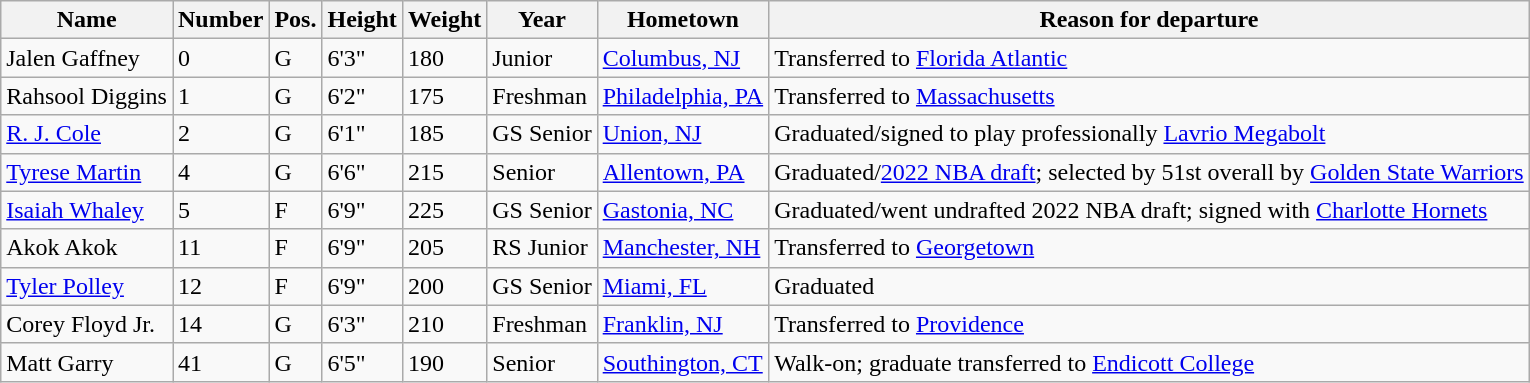<table class="wikitable sortable">
<tr>
<th>Name</th>
<th>Number</th>
<th>Pos.</th>
<th>Height</th>
<th>Weight</th>
<th>Year</th>
<th>Hometown</th>
<th class="unsortable">Reason for departure</th>
</tr>
<tr>
<td>Jalen Gaffney</td>
<td>0</td>
<td>G</td>
<td>6'3"</td>
<td>180</td>
<td>Junior</td>
<td><a href='#'>Columbus, NJ</a></td>
<td>Transferred to <a href='#'>Florida Atlantic</a></td>
</tr>
<tr>
<td>Rahsool Diggins</td>
<td>1</td>
<td>G</td>
<td>6'2"</td>
<td>175</td>
<td>Freshman</td>
<td><a href='#'>Philadelphia, PA</a></td>
<td>Transferred to <a href='#'>Massachusetts</a></td>
</tr>
<tr>
<td><a href='#'>R. J. Cole</a></td>
<td>2</td>
<td>G</td>
<td>6'1"</td>
<td>185</td>
<td>GS Senior</td>
<td><a href='#'>Union, NJ</a></td>
<td>Graduated/signed to play professionally <a href='#'>Lavrio Megabolt</a></td>
</tr>
<tr>
<td><a href='#'>Tyrese Martin</a></td>
<td>4</td>
<td>G</td>
<td>6'6"</td>
<td>215</td>
<td>Senior</td>
<td><a href='#'>Allentown, PA</a></td>
<td>Graduated/<a href='#'>2022 NBA draft</a>; selected by 51st overall by <a href='#'>Golden State Warriors</a></td>
</tr>
<tr>
<td><a href='#'>Isaiah Whaley</a></td>
<td>5</td>
<td>F</td>
<td>6'9"</td>
<td>225</td>
<td>GS Senior</td>
<td><a href='#'>Gastonia, NC</a></td>
<td>Graduated/went undrafted 2022 NBA draft; signed with <a href='#'>Charlotte Hornets</a></td>
</tr>
<tr>
<td>Akok Akok</td>
<td>11</td>
<td>F</td>
<td>6'9"</td>
<td>205</td>
<td>RS Junior</td>
<td><a href='#'>Manchester, NH</a></td>
<td>Transferred to <a href='#'>Georgetown</a></td>
</tr>
<tr>
<td><a href='#'>Tyler Polley</a></td>
<td>12</td>
<td>F</td>
<td>6'9"</td>
<td>200</td>
<td>GS Senior</td>
<td><a href='#'>Miami, FL</a></td>
<td>Graduated</td>
</tr>
<tr>
<td>Corey Floyd Jr.</td>
<td>14</td>
<td>G</td>
<td>6'3"</td>
<td>210</td>
<td>Freshman</td>
<td><a href='#'>Franklin, NJ</a></td>
<td>Transferred to <a href='#'>Providence</a></td>
</tr>
<tr>
<td>Matt Garry</td>
<td>41</td>
<td>G</td>
<td>6'5"</td>
<td>190</td>
<td>Senior</td>
<td><a href='#'>Southington, CT</a></td>
<td>Walk-on; graduate transferred to <a href='#'>Endicott College</a></td>
</tr>
</table>
